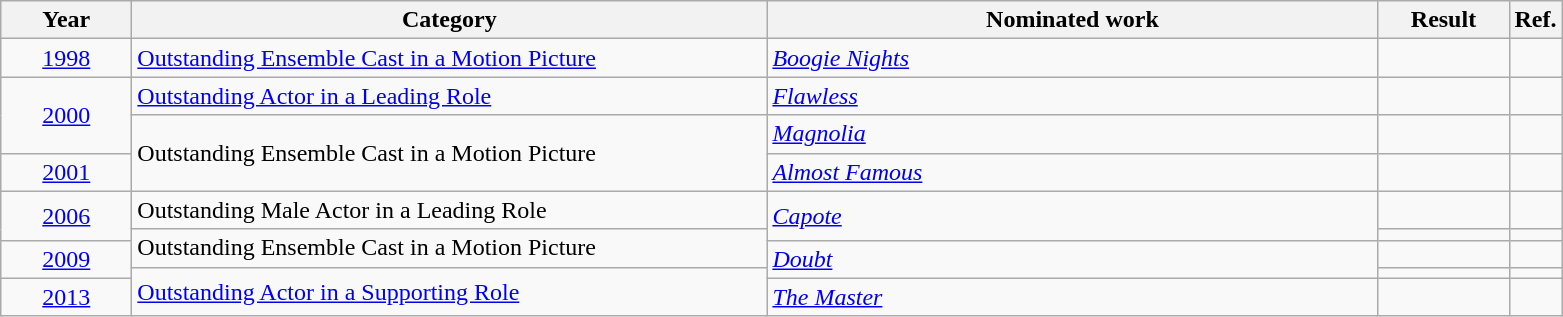<table class=wikitable>
<tr>
<th scope="col" style="width:5em;">Year</th>
<th scope="col" style="width:26em;">Category</th>
<th scope="col" style="width:25em;">Nominated work</th>
<th scope="col" style="width:5em;">Result</th>
<th>Ref.</th>
</tr>
<tr>
<td style="text-align:center;"><a href='#'>1998</a></td>
<td><a href='#'>Outstanding Ensemble Cast in a Motion Picture</a></td>
<td><em><a href='#'>Boogie Nights</a></em></td>
<td></td>
<td style="text-align:center;"></td>
</tr>
<tr>
<td style="text-align:center;", rowspan=2><a href='#'>2000</a></td>
<td><a href='#'>Outstanding Actor in a Leading Role</a></td>
<td><em><a href='#'>Flawless</a></em></td>
<td></td>
<td style="text-align:center;"></td>
</tr>
<tr>
<td rowspan=2>Outstanding Ensemble Cast in a Motion Picture</td>
<td><em><a href='#'>Magnolia</a></em></td>
<td></td>
<td style="text-align:center;"></td>
</tr>
<tr>
<td style="text-align:center;"><a href='#'>2001</a></td>
<td><em><a href='#'>Almost Famous</a></em></td>
<td></td>
<td style="text-align:center;"></td>
</tr>
<tr>
<td style="text-align:center;", rowspan=2><a href='#'>2006</a></td>
<td>Outstanding Male Actor in a Leading Role</td>
<td rowspan=2><em><a href='#'>Capote</a></em></td>
<td></td>
<td style="text-align:center;"></td>
</tr>
<tr>
<td rowspan=2>Outstanding Ensemble Cast in a Motion Picture</td>
<td></td>
<td></td>
</tr>
<tr>
<td style="text-align:center;", rowspan=2><a href='#'>2009</a></td>
<td rowspan=2><em><a href='#'>Doubt</a></em></td>
<td></td>
<td style="text-align:center;"></td>
</tr>
<tr>
<td rowspan=2><a href='#'>Outstanding Actor in a Supporting Role</a></td>
<td></td>
<td style="text-align:center;"></td>
</tr>
<tr>
<td style="text-align:center;"><a href='#'>2013</a></td>
<td><em><a href='#'>The Master</a></em></td>
<td></td>
<td style="text-align:center;"></td>
</tr>
</table>
